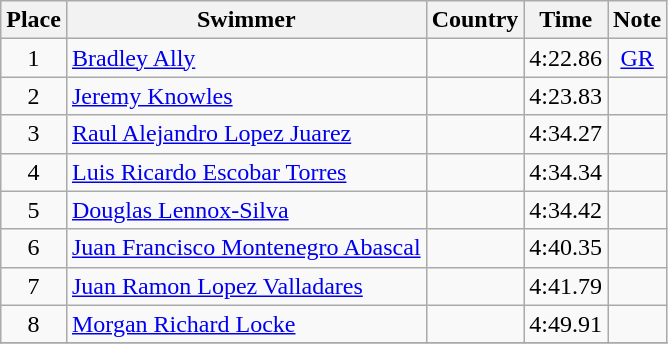<table class="wikitable" style="text-align:center">
<tr>
<th>Place</th>
<th>Swimmer</th>
<th>Country</th>
<th>Time</th>
<th>Note</th>
</tr>
<tr>
<td>1</td>
<td align=left><a href='#'>Bradley Ally</a></td>
<td align=left></td>
<td>4:22.86</td>
<td><a href='#'>GR</a></td>
</tr>
<tr>
<td>2</td>
<td align=left><a href='#'>Jeremy Knowles</a></td>
<td align=left></td>
<td>4:23.83</td>
<td></td>
</tr>
<tr>
<td>3</td>
<td align=left><a href='#'>Raul Alejandro Lopez Juarez</a></td>
<td align=left></td>
<td>4:34.27</td>
<td></td>
</tr>
<tr>
<td>4</td>
<td align=left><a href='#'>Luis Ricardo Escobar Torres</a></td>
<td align=left></td>
<td>4:34.34</td>
<td></td>
</tr>
<tr>
<td>5</td>
<td align=left><a href='#'>Douglas Lennox-Silva</a></td>
<td align=left></td>
<td>4:34.42</td>
<td></td>
</tr>
<tr>
<td>6</td>
<td align=left><a href='#'>Juan Francisco Montenegro Abascal</a></td>
<td align=left></td>
<td>4:40.35</td>
<td></td>
</tr>
<tr>
<td>7</td>
<td align=left><a href='#'>Juan Ramon Lopez Valladares</a></td>
<td align=left></td>
<td>4:41.79</td>
<td></td>
</tr>
<tr>
<td>8</td>
<td align=left><a href='#'>Morgan Richard Locke</a></td>
<td align=left></td>
<td>4:49.91</td>
<td></td>
</tr>
<tr>
</tr>
</table>
